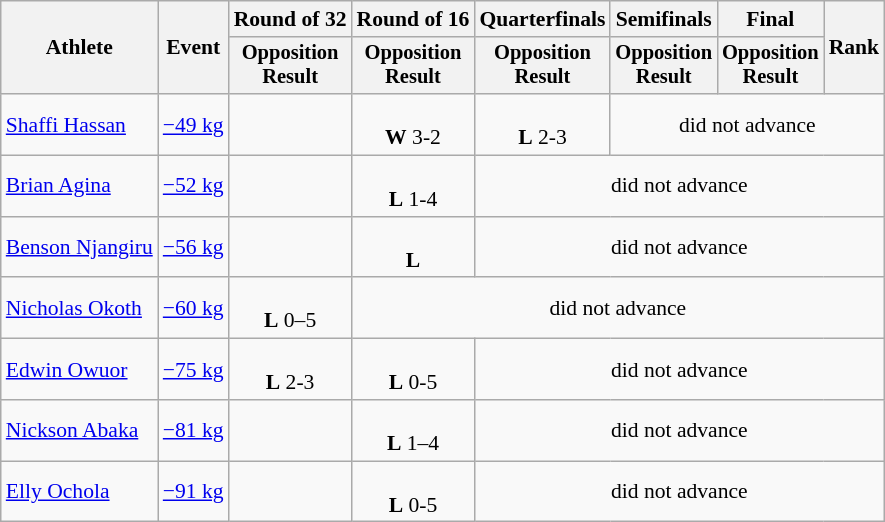<table class="wikitable" style="font-size:90%;">
<tr>
<th rowspan=2>Athlete</th>
<th rowspan=2>Event</th>
<th>Round of 32</th>
<th>Round of 16</th>
<th>Quarterfinals</th>
<th>Semifinals</th>
<th>Final</th>
<th rowspan=2>Rank</th>
</tr>
<tr style="font-size:95%">
<th>Opposition<br>Result</th>
<th>Opposition<br>Result</th>
<th>Opposition<br>Result</th>
<th>Opposition<br>Result</th>
<th>Opposition<br>Result</th>
</tr>
<tr align=center>
<td align=left><a href='#'>Shaffi Hassan</a></td>
<td align=left><a href='#'>−49 kg</a></td>
<td></td>
<td><br> <strong>W</strong> 3-2</td>
<td><br> <strong>L</strong> 2-3</td>
<td Colspan=3>did not advance</td>
</tr>
<tr align=center>
<td align=left><a href='#'>Brian Agina</a></td>
<td align=left><a href='#'>−52 kg</a></td>
<td></td>
<td><br> <strong>L</strong> 1-4</td>
<td Colspan=4>did not advance</td>
</tr>
<tr align=center>
<td align=left><a href='#'>Benson Njangiru</a></td>
<td align=left><a href='#'>−56 kg</a></td>
<td></td>
<td><br> <strong>L</strong> </td>
<td Colspan=4>did not advance</td>
</tr>
<tr align=center>
<td align=left><a href='#'>Nicholas Okoth</a></td>
<td align=left><a href='#'>−60 kg</a></td>
<td><br> <strong>L</strong> 0–5</td>
<td colspan=5>did not advance</td>
</tr>
<tr align=center>
<td align=left><a href='#'>Edwin Owuor</a></td>
<td align=left><a href='#'>−75 kg</a></td>
<td><br> <strong>L</strong> 2-3</td>
<td><br> <strong>L</strong> 0-5</td>
<td Colspan=4>did not advance</td>
</tr>
<tr align=center>
<td align=left><a href='#'>Nickson Abaka</a></td>
<td align=left><a href='#'>−81 kg</a></td>
<td></td>
<td><br> <strong>L</strong> 1–4</td>
<td Colspan=4>did not advance</td>
</tr>
<tr align=center>
<td align=left><a href='#'>Elly Ochola</a></td>
<td align=left><a href='#'>−91 kg</a></td>
<td></td>
<td><br> <strong>L</strong> 0-5</td>
<td Colspan=4>did not advance</td>
</tr>
</table>
